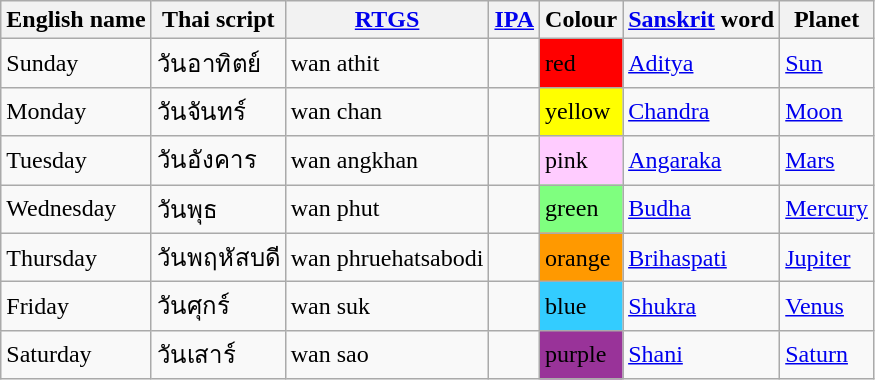<table class="wikitable">
<tr>
<th>English name</th>
<th>Thai script</th>
<th><a href='#'>RTGS</a></th>
<th><a href='#'>IPA</a></th>
<th>Colour</th>
<th><a href='#'>Sanskrit</a> word</th>
<th>Planet</th>
</tr>
<tr>
<td>Sunday</td>
<td>วันอาทิตย์</td>
<td>wan athit</td>
<td></td>
<td bgcolor="red"><span>red</span></td>
<td><a href='#'>Aditya</a></td>
<td><a href='#'>Sun</a></td>
</tr>
<tr>
<td>Monday</td>
<td>วันจันทร์</td>
<td>wan chan</td>
<td></td>
<td bgcolor="yellow">yellow</td>
<td><a href='#'>Chandra</a></td>
<td><a href='#'>Moon</a></td>
</tr>
<tr>
<td>Tuesday</td>
<td>วันอังคาร</td>
<td>wan angkhan</td>
<td></td>
<td bgcolor="#ffccff">pink</td>
<td><a href='#'>Angaraka</a></td>
<td><a href='#'>Mars</a></td>
</tr>
<tr>
<td>Wednesday</td>
<td>วันพุธ</td>
<td>wan phut</td>
<td></td>
<td bgcolor="#7fff7f">green</td>
<td><a href='#'>Budha</a></td>
<td><a href='#'>Mercury</a></td>
</tr>
<tr>
<td>Thursday</td>
<td>วันพฤหัสบดี</td>
<td>wan phruehatsabodi</td>
<td></td>
<td bgcolor="#ff9900">orange</td>
<td><a href='#'>Brihaspati</a></td>
<td><a href='#'>Jupiter</a></td>
</tr>
<tr>
<td>Friday</td>
<td>วันศุกร์</td>
<td>wan suk</td>
<td></td>
<td bgcolor="#33ccff">blue</td>
<td><a href='#'>Shukra</a></td>
<td><a href='#'>Venus</a></td>
</tr>
<tr>
<td>Saturday</td>
<td>วันเสาร์</td>
<td>wan sao</td>
<td></td>
<td bgcolor="#993399"><span>purple</span></td>
<td><a href='#'>Shani</a></td>
<td><a href='#'>Saturn</a></td>
</tr>
</table>
